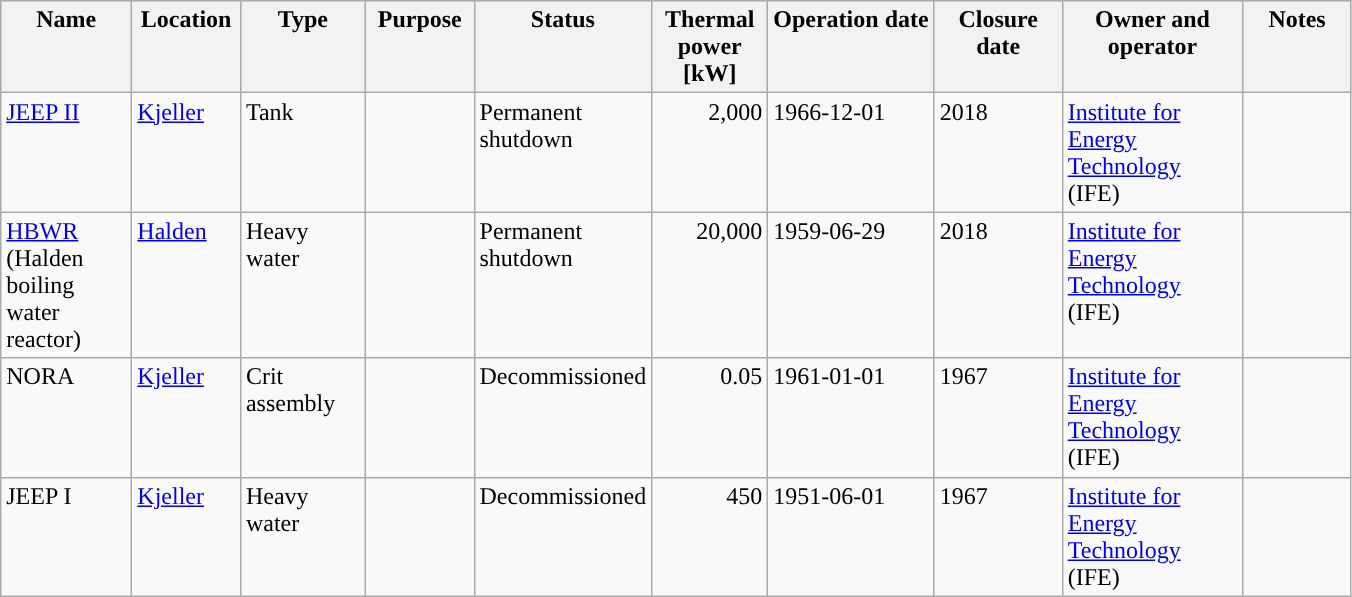<table class="wikitable" >
<tr valign="top">
<th width="80">Name</th>
<th width="65">Location</th>
<th width="76">Type</th>
<th width="65">Purpose</th>
<th width="91">Status</th>
<th width="70“">Thermal power [kW]</th>
<th width=„67“>Operation date</th>
<th width="78“">Closure date</th>
<th width="113“">Owner and operator</th>
<th width="65">Notes</th>
</tr>
<tr valign="top">
<td><a href='#'>JEEP II</a></td>
<td><a href='#'>Kjeller</a></td>
<td>Tank</td>
<td></td>
<td>Permanent shutdown</td>
<td align="right">2,000</td>
<td>1966-12-01</td>
<td>2018</td>
<td><a href='#'>Institute for Energy Technology</a> (IFE)</td>
<td></td>
</tr>
<tr valign="top">
<td><a href='#'>HBWR</a> (Halden boiling water reactor)</td>
<td><a href='#'>Halden</a></td>
<td>Heavy water</td>
<td></td>
<td>Permanent shutdown</td>
<td align="right">20,000</td>
<td>1959-06-29</td>
<td>2018</td>
<td><a href='#'>Institute for Energy Technology</a> (IFE)</td>
<td></td>
</tr>
<tr valign="top">
<td>NORA</td>
<td><a href='#'>Kjeller</a></td>
<td>Crit assembly</td>
<td></td>
<td>Decommissioned</td>
<td align="right">0.05</td>
<td>1961-01-01</td>
<td>1967</td>
<td><a href='#'>Institute for Energy Technology</a> (IFE)</td>
<td></td>
</tr>
<tr valign="top">
<td>JEEP I</td>
<td><a href='#'>Kjeller</a></td>
<td>Heavy water</td>
<td></td>
<td>Decommissioned</td>
<td align="right">450</td>
<td>1951-06-01</td>
<td>1967</td>
<td><a href='#'>Institute for Energy Technology</a> (IFE)</td>
<td></td>
</tr>
</table>
